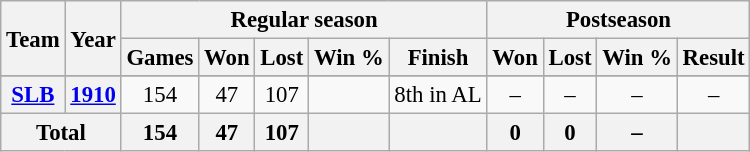<table class="wikitable" style="font-size: 95%; text-align:center;">
<tr>
<th rowspan="2">Team</th>
<th rowspan="2">Year</th>
<th colspan="5">Regular season</th>
<th colspan="4">Postseason</th>
</tr>
<tr>
<th>Games</th>
<th>Won</th>
<th>Lost</th>
<th>Win %</th>
<th>Finish</th>
<th>Won</th>
<th>Lost</th>
<th>Win %</th>
<th>Result</th>
</tr>
<tr>
</tr>
<tr>
<th><a href='#'>SLB</a></th>
<th><a href='#'>1910</a></th>
<td>154</td>
<td>47</td>
<td>107</td>
<td></td>
<td>8th in AL</td>
<td>–</td>
<td>–</td>
<td>–</td>
<td>–</td>
</tr>
<tr>
<th colspan="2">Total</th>
<th>154</th>
<th>47</th>
<th>107</th>
<th></th>
<th></th>
<th>0</th>
<th>0</th>
<th>–</th>
<th></th>
</tr>
</table>
